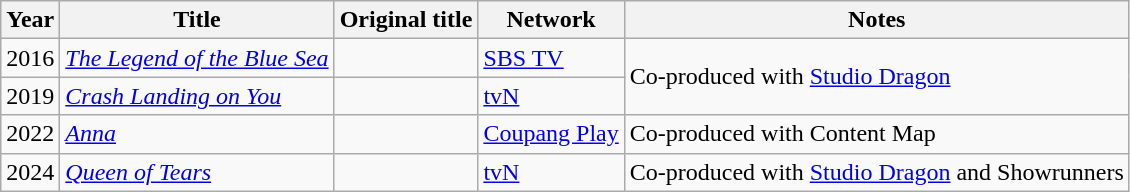<table class="wikitable">
<tr>
<th>Year</th>
<th>Title</th>
<th>Original title</th>
<th>Network</th>
<th>Notes</th>
</tr>
<tr>
<td>2016</td>
<td><em><a href='#'>The Legend of the Blue Sea</a></em></td>
<td></td>
<td><a href='#'>SBS TV</a></td>
<td rowspan=2>Co-produced with <a href='#'>Studio Dragon</a></td>
</tr>
<tr>
<td>2019</td>
<td><em><a href='#'>Crash Landing on You</a></em></td>
<td></td>
<td><a href='#'>tvN</a></td>
</tr>
<tr>
<td>2022</td>
<td><em><a href='#'>Anna</a></em></td>
<td></td>
<td><a href='#'>Coupang Play</a></td>
<td>Co-produced with Content Map</td>
</tr>
<tr>
<td>2024</td>
<td><em><a href='#'>Queen of Tears</a></em></td>
<td></td>
<td><a href='#'>tvN</a></td>
<td>Co-produced with <a href='#'>Studio Dragon</a> and Showrunners</td>
</tr>
</table>
